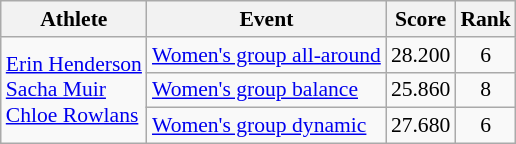<table class=wikitable style=font-size:90%;text-align:center>
<tr>
<th>Athlete</th>
<th>Event</th>
<th>Score</th>
<th>Rank</th>
</tr>
<tr>
<td rowspan=3 align=left><a href='#'>Erin Henderson</a><br><a href='#'>Sacha Muir</a><br><a href='#'>Chloe Rowlans</a></td>
<td align=left><a href='#'>Women's group all-around</a></td>
<td>28.200</td>
<td>6</td>
</tr>
<tr>
<td align=left><a href='#'>Women's group balance</a></td>
<td>25.860</td>
<td>8</td>
</tr>
<tr>
<td align=left><a href='#'>Women's group dynamic</a></td>
<td>27.680</td>
<td>6</td>
</tr>
</table>
